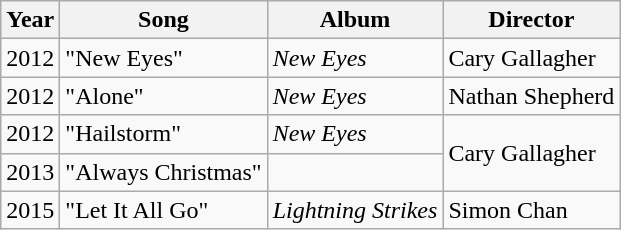<table class="wikitable sortable">
<tr>
<th>Year</th>
<th>Song</th>
<th>Album</th>
<th>Director</th>
</tr>
<tr>
<td>2012</td>
<td>"New Eyes" <br></td>
<td><em>New Eyes</em></td>
<td>Cary Gallagher</td>
</tr>
<tr>
<td>2012</td>
<td>"Alone" <br></td>
<td><em>New Eyes</em></td>
<td>Nathan Shepherd</td>
</tr>
<tr>
<td>2012</td>
<td>"Hailstorm" <br></td>
<td><em>New Eyes</em></td>
<td style="text-align:left;" rowspan="2">Cary Gallagher</td>
</tr>
<tr>
<td>2013</td>
<td>"Always Christmas" <br></td>
</tr>
<tr>
<td>2015</td>
<td>"Let It All Go" <br></td>
<td><em>Lightning Strikes</em></td>
<td>Simon Chan</td>
</tr>
</table>
